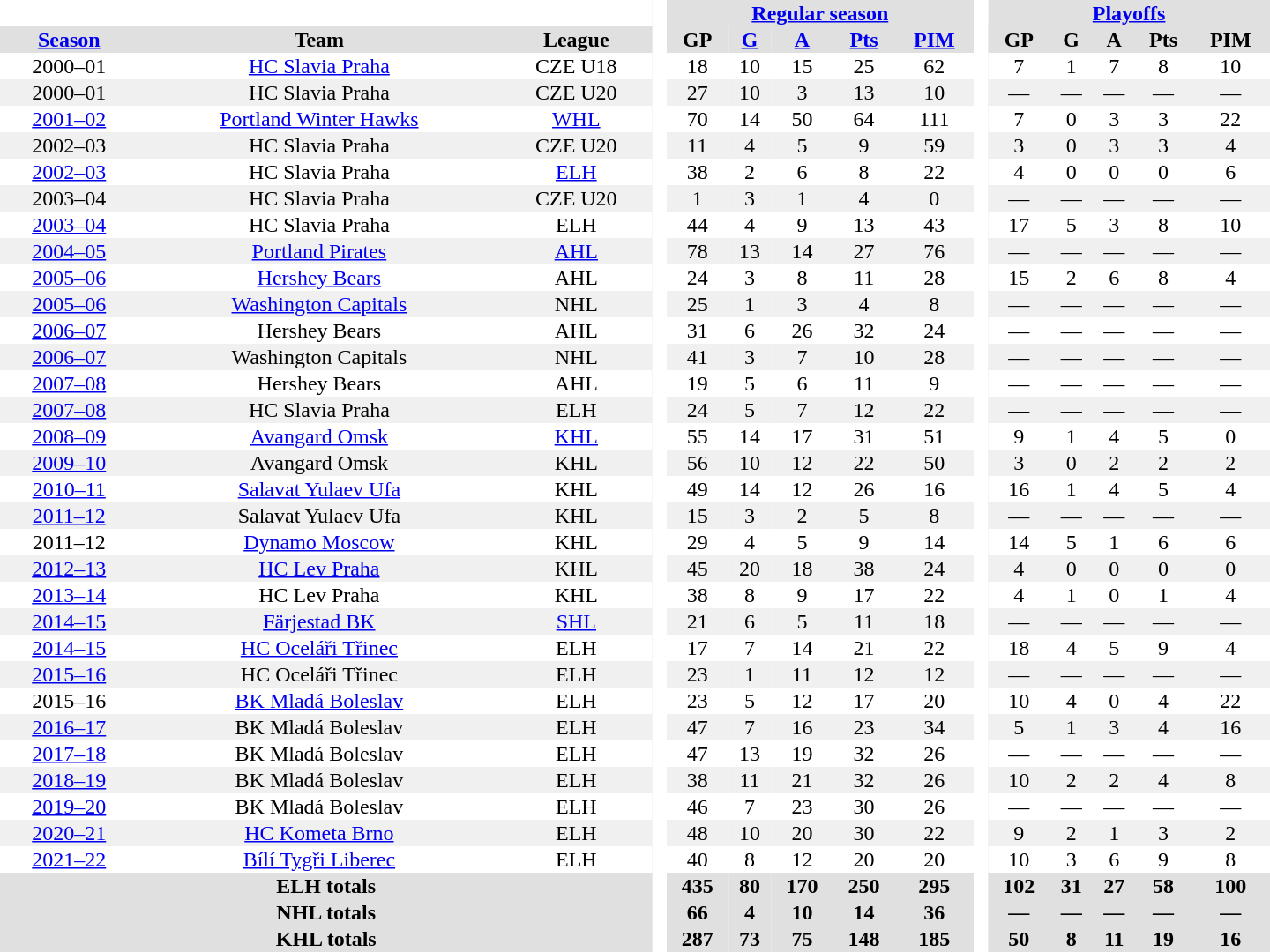<table border="0" cellpadding="1" cellspacing="0" style="text-align:center; width:60em;">
<tr style="background:#e0e0e0;">
<th colspan="3"  bgcolor="#ffffff"> </th>
<th rowspan="99" bgcolor="#ffffff"> </th>
<th colspan="5"><a href='#'>Regular season</a></th>
<th rowspan="99" bgcolor="#ffffff"> </th>
<th colspan="5"><a href='#'>Playoffs</a></th>
</tr>
<tr style="background:#e0e0e0;">
<th><a href='#'>Season</a></th>
<th>Team</th>
<th>League</th>
<th>GP</th>
<th><a href='#'>G</a></th>
<th><a href='#'>A</a></th>
<th><a href='#'>Pts</a></th>
<th><a href='#'>PIM</a></th>
<th>GP</th>
<th>G</th>
<th>A</th>
<th>Pts</th>
<th>PIM</th>
</tr>
<tr>
<td>2000–01</td>
<td><a href='#'>HC Slavia Praha</a></td>
<td>CZE U18</td>
<td>18</td>
<td>10</td>
<td>15</td>
<td>25</td>
<td>62</td>
<td>7</td>
<td>1</td>
<td>7</td>
<td>8</td>
<td>10</td>
</tr>
<tr bgcolor="#f0f0f0">
<td>2000–01</td>
<td>HC Slavia Praha</td>
<td>CZE U20</td>
<td>27</td>
<td>10</td>
<td>3</td>
<td>13</td>
<td>10</td>
<td>—</td>
<td>—</td>
<td>—</td>
<td>—</td>
<td>—</td>
</tr>
<tr>
<td><a href='#'>2001–02</a></td>
<td><a href='#'>Portland Winter Hawks</a></td>
<td><a href='#'>WHL</a></td>
<td>70</td>
<td>14</td>
<td>50</td>
<td>64</td>
<td>111</td>
<td>7</td>
<td>0</td>
<td>3</td>
<td>3</td>
<td>22</td>
</tr>
<tr bgcolor="#f0f0f0">
<td>2002–03</td>
<td>HC Slavia Praha</td>
<td>CZE U20</td>
<td>11</td>
<td>4</td>
<td>5</td>
<td>9</td>
<td>59</td>
<td>3</td>
<td>0</td>
<td>3</td>
<td>3</td>
<td>4</td>
</tr>
<tr>
<td><a href='#'>2002–03</a></td>
<td>HC Slavia Praha</td>
<td><a href='#'>ELH</a></td>
<td>38</td>
<td>2</td>
<td>6</td>
<td>8</td>
<td>22</td>
<td>4</td>
<td>0</td>
<td>0</td>
<td>0</td>
<td>6</td>
</tr>
<tr bgcolor="#f0f0f0">
<td>2003–04</td>
<td>HC Slavia Praha</td>
<td>CZE U20</td>
<td>1</td>
<td>3</td>
<td>1</td>
<td>4</td>
<td>0</td>
<td>—</td>
<td>—</td>
<td>—</td>
<td>—</td>
<td>—</td>
</tr>
<tr>
<td><a href='#'>2003–04</a></td>
<td>HC Slavia Praha</td>
<td>ELH</td>
<td>44</td>
<td>4</td>
<td>9</td>
<td>13</td>
<td>43</td>
<td>17</td>
<td>5</td>
<td>3</td>
<td>8</td>
<td>10</td>
</tr>
<tr bgcolor="#f0f0f0">
<td><a href='#'>2004–05</a></td>
<td><a href='#'>Portland Pirates</a></td>
<td><a href='#'>AHL</a></td>
<td>78</td>
<td>13</td>
<td>14</td>
<td>27</td>
<td>76</td>
<td>—</td>
<td>—</td>
<td>—</td>
<td>—</td>
<td>—</td>
</tr>
<tr>
<td><a href='#'>2005–06</a></td>
<td><a href='#'>Hershey Bears</a></td>
<td>AHL</td>
<td>24</td>
<td>3</td>
<td>8</td>
<td>11</td>
<td>28</td>
<td>15</td>
<td>2</td>
<td>6</td>
<td>8</td>
<td>4</td>
</tr>
<tr bgcolor="#f0f0f0">
<td><a href='#'>2005–06</a></td>
<td><a href='#'>Washington Capitals</a></td>
<td>NHL</td>
<td>25</td>
<td>1</td>
<td>3</td>
<td>4</td>
<td>8</td>
<td>—</td>
<td>—</td>
<td>—</td>
<td>—</td>
<td>—</td>
</tr>
<tr>
<td><a href='#'>2006–07</a></td>
<td>Hershey Bears</td>
<td>AHL</td>
<td>31</td>
<td>6</td>
<td>26</td>
<td>32</td>
<td>24</td>
<td>—</td>
<td>—</td>
<td>—</td>
<td>—</td>
<td>—</td>
</tr>
<tr bgcolor="#f0f0f0">
<td><a href='#'>2006–07</a></td>
<td>Washington Capitals</td>
<td>NHL</td>
<td>41</td>
<td>3</td>
<td>7</td>
<td>10</td>
<td>28</td>
<td>—</td>
<td>—</td>
<td>—</td>
<td>—</td>
<td>—</td>
</tr>
<tr>
<td><a href='#'>2007–08</a></td>
<td>Hershey Bears</td>
<td>AHL</td>
<td>19</td>
<td>5</td>
<td>6</td>
<td>11</td>
<td>9</td>
<td>—</td>
<td>—</td>
<td>—</td>
<td>—</td>
<td>—</td>
</tr>
<tr bgcolor="#f0f0f0">
<td><a href='#'>2007–08</a></td>
<td>HC Slavia Praha</td>
<td>ELH</td>
<td>24</td>
<td>5</td>
<td>7</td>
<td>12</td>
<td>22</td>
<td>—</td>
<td>—</td>
<td>—</td>
<td>—</td>
<td>—</td>
</tr>
<tr>
<td><a href='#'>2008–09</a></td>
<td><a href='#'>Avangard Omsk</a></td>
<td><a href='#'>KHL</a></td>
<td>55</td>
<td>14</td>
<td>17</td>
<td>31</td>
<td>51</td>
<td>9</td>
<td>1</td>
<td>4</td>
<td>5</td>
<td>0</td>
</tr>
<tr bgcolor="#f0f0f0">
<td><a href='#'>2009–10</a></td>
<td>Avangard Omsk</td>
<td>KHL</td>
<td>56</td>
<td>10</td>
<td>12</td>
<td>22</td>
<td>50</td>
<td>3</td>
<td>0</td>
<td>2</td>
<td>2</td>
<td>2</td>
</tr>
<tr>
<td><a href='#'>2010–11</a></td>
<td><a href='#'>Salavat Yulaev Ufa</a></td>
<td>KHL</td>
<td>49</td>
<td>14</td>
<td>12</td>
<td>26</td>
<td>16</td>
<td>16</td>
<td>1</td>
<td>4</td>
<td>5</td>
<td>4</td>
</tr>
<tr bgcolor="#f0f0f0">
<td><a href='#'>2011–12</a></td>
<td>Salavat Yulaev Ufa</td>
<td>KHL</td>
<td>15</td>
<td>3</td>
<td>2</td>
<td>5</td>
<td>8</td>
<td>—</td>
<td>—</td>
<td>—</td>
<td>—</td>
<td>—</td>
</tr>
<tr>
<td>2011–12</td>
<td><a href='#'>Dynamo Moscow</a></td>
<td>KHL</td>
<td>29</td>
<td>4</td>
<td>5</td>
<td>9</td>
<td>14</td>
<td>14</td>
<td>5</td>
<td>1</td>
<td>6</td>
<td>6</td>
</tr>
<tr bgcolor="#f0f0f0">
<td><a href='#'>2012–13</a></td>
<td><a href='#'>HC Lev Praha</a></td>
<td>KHL</td>
<td>45</td>
<td>20</td>
<td>18</td>
<td>38</td>
<td>24</td>
<td>4</td>
<td>0</td>
<td>0</td>
<td>0</td>
<td>0</td>
</tr>
<tr>
<td><a href='#'>2013–14</a></td>
<td>HC Lev Praha</td>
<td>KHL</td>
<td>38</td>
<td>8</td>
<td>9</td>
<td>17</td>
<td>22</td>
<td>4</td>
<td>1</td>
<td>0</td>
<td>1</td>
<td>4</td>
</tr>
<tr bgcolor="#f0f0f0">
<td><a href='#'>2014–15</a></td>
<td><a href='#'>Färjestad BK</a></td>
<td><a href='#'>SHL</a></td>
<td>21</td>
<td>6</td>
<td>5</td>
<td>11</td>
<td>18</td>
<td>—</td>
<td>—</td>
<td>—</td>
<td>—</td>
<td>—</td>
</tr>
<tr>
<td><a href='#'>2014–15</a></td>
<td><a href='#'>HC Oceláři Třinec</a></td>
<td>ELH</td>
<td>17</td>
<td>7</td>
<td>14</td>
<td>21</td>
<td>22</td>
<td>18</td>
<td>4</td>
<td>5</td>
<td>9</td>
<td>4</td>
</tr>
<tr bgcolor="#f0f0f0">
<td><a href='#'>2015–16</a></td>
<td>HC Oceláři Třinec</td>
<td>ELH</td>
<td>23</td>
<td>1</td>
<td>11</td>
<td>12</td>
<td>12</td>
<td>—</td>
<td>—</td>
<td>—</td>
<td>—</td>
<td>—</td>
</tr>
<tr>
<td>2015–16</td>
<td><a href='#'>BK Mladá Boleslav</a></td>
<td>ELH</td>
<td>23</td>
<td>5</td>
<td>12</td>
<td>17</td>
<td>20</td>
<td>10</td>
<td>4</td>
<td>0</td>
<td>4</td>
<td>22</td>
</tr>
<tr bgcolor="#f0f0f0">
<td><a href='#'>2016–17</a></td>
<td>BK Mladá Boleslav</td>
<td>ELH</td>
<td>47</td>
<td>7</td>
<td>16</td>
<td>23</td>
<td>34</td>
<td>5</td>
<td>1</td>
<td>3</td>
<td>4</td>
<td>16</td>
</tr>
<tr>
<td><a href='#'>2017–18</a></td>
<td>BK Mladá Boleslav</td>
<td>ELH</td>
<td>47</td>
<td>13</td>
<td>19</td>
<td>32</td>
<td>26</td>
<td>—</td>
<td>—</td>
<td>—</td>
<td>—</td>
<td>—</td>
</tr>
<tr bgcolor="#f0f0f0">
<td><a href='#'>2018–19</a></td>
<td>BK Mladá Boleslav</td>
<td>ELH</td>
<td>38</td>
<td>11</td>
<td>21</td>
<td>32</td>
<td>26</td>
<td>10</td>
<td>2</td>
<td>2</td>
<td>4</td>
<td>8</td>
</tr>
<tr>
<td><a href='#'>2019–20</a></td>
<td>BK Mladá Boleslav</td>
<td>ELH</td>
<td>46</td>
<td>7</td>
<td>23</td>
<td>30</td>
<td>26</td>
<td>—</td>
<td>—</td>
<td>—</td>
<td>—</td>
<td>—</td>
</tr>
<tr bgcolor="#f0f0f0">
<td><a href='#'>2020–21</a></td>
<td><a href='#'>HC Kometa Brno</a></td>
<td>ELH</td>
<td>48</td>
<td>10</td>
<td>20</td>
<td>30</td>
<td>22</td>
<td>9</td>
<td>2</td>
<td>1</td>
<td>3</td>
<td>2</td>
</tr>
<tr>
<td><a href='#'>2021–22</a></td>
<td><a href='#'>Bílí Tygři Liberec</a></td>
<td>ELH</td>
<td>40</td>
<td>8</td>
<td>12</td>
<td>20</td>
<td>20</td>
<td>10</td>
<td>3</td>
<td>6</td>
<td>9</td>
<td>8</td>
</tr>
<tr bgcolor="#e0e0e0">
<th colspan="3">ELH totals</th>
<th>435</th>
<th>80</th>
<th>170</th>
<th>250</th>
<th>295</th>
<th>102</th>
<th>31</th>
<th>27</th>
<th>58</th>
<th>100</th>
</tr>
<tr bgcolor="#e0e0e0">
<th colspan="3">NHL totals</th>
<th>66</th>
<th>4</th>
<th>10</th>
<th>14</th>
<th>36</th>
<th>—</th>
<th>—</th>
<th>—</th>
<th>—</th>
<th>—</th>
</tr>
<tr bgcolor="#e0e0e0">
<th colspan="3">KHL totals</th>
<th>287</th>
<th>73</th>
<th>75</th>
<th>148</th>
<th>185</th>
<th>50</th>
<th>8</th>
<th>11</th>
<th>19</th>
<th>16</th>
</tr>
</table>
